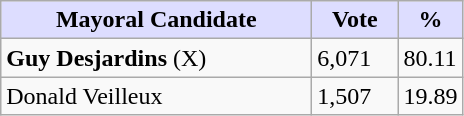<table class="wikitable">
<tr>
<th style="background:#ddf; width:200px;">Mayoral Candidate</th>
<th style="background:#ddf; width:50px;">Vote</th>
<th style="background:#ddf; width:30px;">%</th>
</tr>
<tr>
<td><strong>Guy Desjardins</strong> (X)</td>
<td>6,071</td>
<td>80.11</td>
</tr>
<tr>
<td>Donald Veilleux</td>
<td>1,507</td>
<td>19.89</td>
</tr>
</table>
